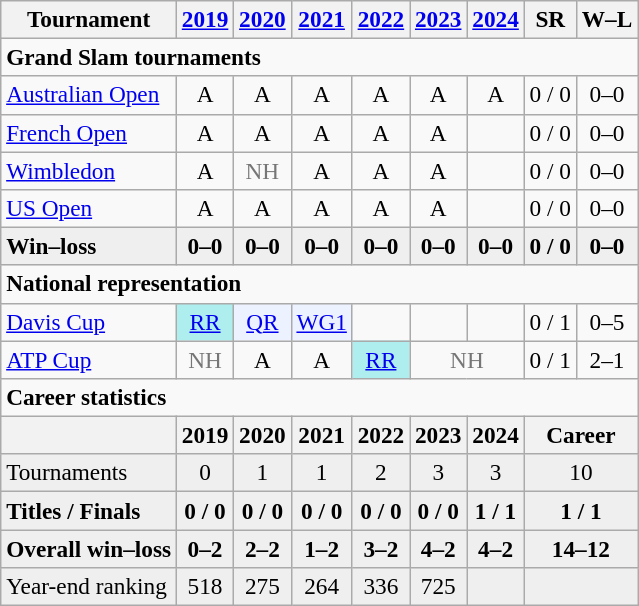<table class=wikitable style=text-align:center;font-size:97%>
<tr>
<th>Tournament</th>
<th><a href='#'>2019</a></th>
<th><a href='#'>2020</a></th>
<th><a href='#'>2021</a></th>
<th><a href='#'>2022</a></th>
<th><a href='#'>2023</a></th>
<th><a href='#'>2024</a></th>
<th>SR</th>
<th>W–L</th>
</tr>
<tr>
<td colspan="9" align="left"><strong>Grand Slam tournaments</strong></td>
</tr>
<tr>
<td align=left><a href='#'>Australian Open</a></td>
<td>A</td>
<td>A</td>
<td>A</td>
<td>A</td>
<td>A</td>
<td>A</td>
<td>0 / 0</td>
<td>0–0</td>
</tr>
<tr>
<td align=left><a href='#'>French Open</a></td>
<td>A</td>
<td>A</td>
<td>A</td>
<td>A</td>
<td>A</td>
<td></td>
<td>0 / 0</td>
<td>0–0</td>
</tr>
<tr>
<td align=left><a href='#'>Wimbledon</a></td>
<td>A</td>
<td style=color:#767676>NH</td>
<td>A</td>
<td>A</td>
<td>A</td>
<td></td>
<td>0 / 0</td>
<td>0–0</td>
</tr>
<tr>
<td align=left><a href='#'>US Open</a></td>
<td>A</td>
<td>A</td>
<td>A</td>
<td>A</td>
<td>A</td>
<td></td>
<td>0 / 0</td>
<td>0–0</td>
</tr>
<tr style=font-weight:bold;background:#efefef>
<td style=text-align:left>Win–loss</td>
<td>0–0</td>
<td>0–0</td>
<td>0–0</td>
<td>0–0</td>
<td>0–0</td>
<td>0–0</td>
<td>0 / 0</td>
<td>0–0</td>
</tr>
<tr>
<td colspan="9" align="left"><strong>National representation</strong></td>
</tr>
<tr>
<td align=left><a href='#'>Davis Cup</a></td>
<td bgcolor=afeeee><a href='#'>RR</a></td>
<td bgcolor="ecf2ff"><a href='#'>QR</a></td>
<td bgcolor="ecf2ff"><a href='#'>WG1</a></td>
<td></td>
<td></td>
<td></td>
<td>0 / 1</td>
<td>0–5</td>
</tr>
<tr>
<td align=left><a href='#'>ATP Cup</a></td>
<td style=color:#767676>NH</td>
<td>A</td>
<td>A</td>
<td bgcolor=afeeee><a href='#'>RR</a></td>
<td colspan="2" style=color:#767676>NH</td>
<td>0 / 1</td>
<td>2–1</td>
</tr>
<tr>
<td colspan="9" align="left"><strong>Career statistics</strong></td>
</tr>
<tr>
<th></th>
<th>2019</th>
<th>2020</th>
<th>2021</th>
<th>2022</th>
<th>2023</th>
<th>2024</th>
<th colspan="2">Career</th>
</tr>
<tr bgcolor=efefef>
<td align=left>Tournaments</td>
<td>0</td>
<td>1</td>
<td>1</td>
<td>2</td>
<td>3</td>
<td>3</td>
<td colspan=2>10</td>
</tr>
<tr style=font-weight:bold;background:#efefef>
<td style=text-align:left>Titles / Finals</td>
<td>0 / 0</td>
<td>0 / 0</td>
<td>0 / 0</td>
<td>0 / 0</td>
<td>0 / 0</td>
<td>1 / 1</td>
<td colspan=2>1 / 1</td>
</tr>
<tr style=font-weight:bold;background:#efefef>
<td style=text-align:left>Overall win–loss</td>
<td>0–2</td>
<td>2–2</td>
<td>1–2</td>
<td>3–2</td>
<td>4–2</td>
<td>4–2</td>
<td colspan="2">14–12</td>
</tr>
<tr bgcolor=efefef>
<td align=left>Year-end ranking</td>
<td>518</td>
<td>275</td>
<td>264</td>
<td>336</td>
<td>725</td>
<td></td>
<td colspan="2"><strong></strong></td>
</tr>
</table>
